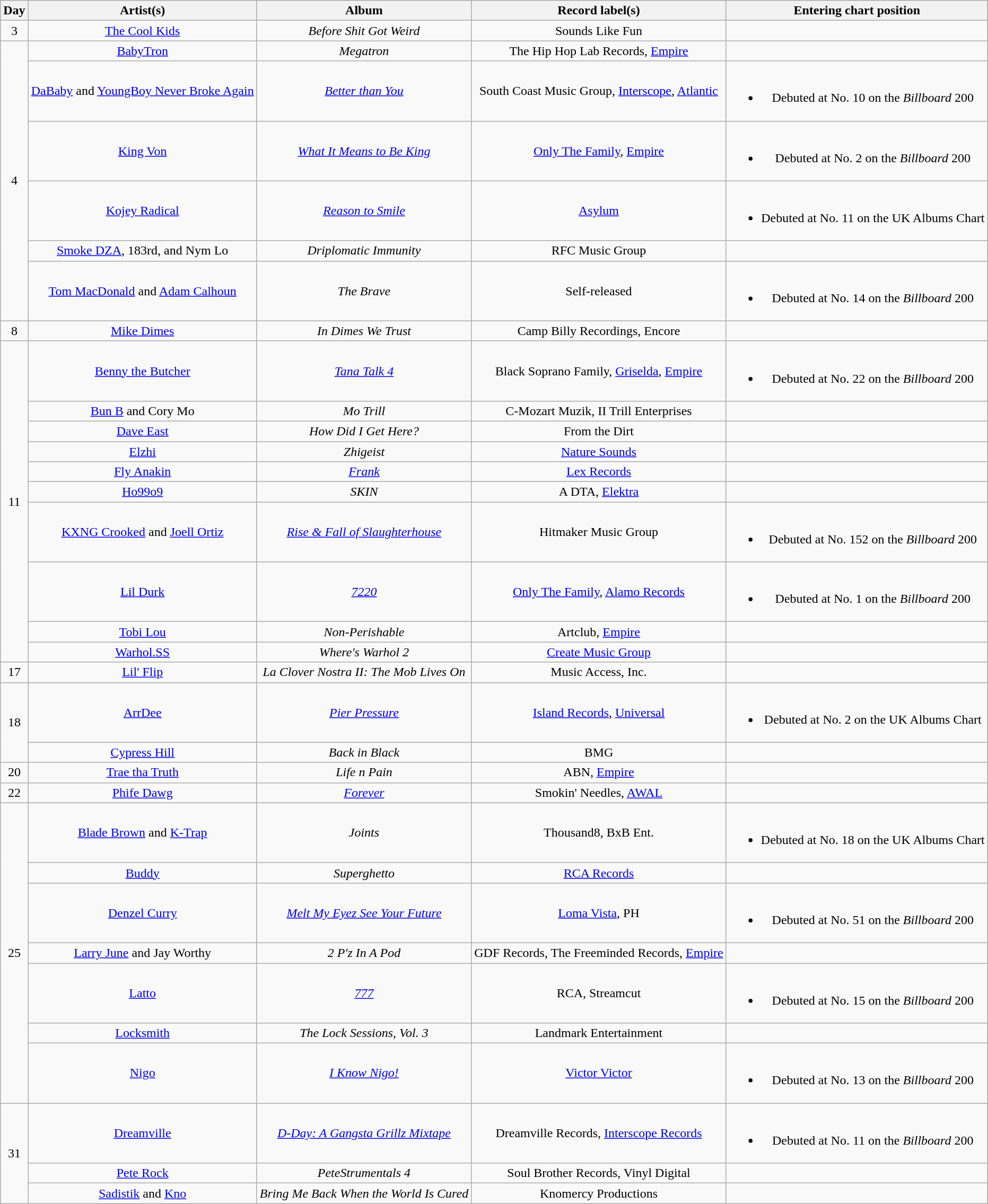<table class="wikitable" style="text-align:center;">
<tr>
<th scope="col">Day</th>
<th scope="col">Artist(s)</th>
<th scope="col">Album</th>
<th scope="col">Record label(s)</th>
<th>Entering chart position</th>
</tr>
<tr>
<td>3</td>
<td><a href='#'>The Cool Kids</a></td>
<td><em>Before Shit Got Weird</em></td>
<td>Sounds Like Fun</td>
<td></td>
</tr>
<tr>
<td rowspan="6">4</td>
<td><a href='#'>BabyTron</a></td>
<td><em>Megatron</em></td>
<td>The Hip Hop Lab Records, <a href='#'>Empire</a></td>
<td></td>
</tr>
<tr>
<td><a href='#'>DaBaby</a> and <a href='#'>YoungBoy Never Broke Again</a></td>
<td><em><a href='#'>Better than You</a></em></td>
<td>South Coast Music Group, <a href='#'>Interscope</a>, <a href='#'>Atlantic</a></td>
<td><br><ul><li>Debuted at No. 10 on the <em>Billboard</em> 200</li></ul></td>
</tr>
<tr>
<td><a href='#'>King Von</a></td>
<td><em><a href='#'>What It Means to Be King</a></em></td>
<td><a href='#'>Only The Family</a>, <a href='#'>Empire</a></td>
<td><br><ul><li>Debuted at No. 2 on the <em>Billboard</em> 200</li></ul></td>
</tr>
<tr>
<td><a href='#'>Kojey Radical</a></td>
<td><em><a href='#'>Reason to Smile</a></em></td>
<td><a href='#'>Asylum</a></td>
<td><br><ul><li>Debuted at No. 11 on the UK Albums Chart</li></ul></td>
</tr>
<tr>
<td><a href='#'>Smoke DZA</a>, 183rd, and Nym Lo</td>
<td><em>Driplomatic Immunity</em></td>
<td>RFC Music Group</td>
<td></td>
</tr>
<tr>
<td><a href='#'>Tom MacDonald</a> and <a href='#'>Adam Calhoun</a></td>
<td><em>The Brave</em></td>
<td>Self-released</td>
<td><br><ul><li>Debuted at No. 14 on the <em>Billboard</em> 200</li></ul></td>
</tr>
<tr>
<td>8</td>
<td><a href='#'>Mike Dimes</a></td>
<td><em>In Dimes We Trust</em></td>
<td>Camp Billy Recordings, Encore</td>
<td></td>
</tr>
<tr>
<td rowspan="10">11</td>
<td><a href='#'>Benny the Butcher</a></td>
<td><em><a href='#'>Tana Talk 4</a></em></td>
<td>Black Soprano Family, <a href='#'>Griselda</a>, <a href='#'>Empire</a></td>
<td><br><ul><li>Debuted at No. 22 on the <em>Billboard</em> 200</li></ul></td>
</tr>
<tr>
<td><a href='#'>Bun B</a> and Cory Mo</td>
<td><em>Mo Trill</em></td>
<td>C-Mozart Muzik, II Trill Enterprises</td>
<td></td>
</tr>
<tr>
<td><a href='#'>Dave East</a></td>
<td><em>How Did I Get Here?</em></td>
<td>From the Dirt</td>
<td></td>
</tr>
<tr>
<td><a href='#'>Elzhi</a></td>
<td><em>Zhigeist</em></td>
<td><a href='#'>Nature Sounds</a></td>
<td></td>
</tr>
<tr>
<td><a href='#'>Fly Anakin</a></td>
<td><em><a href='#'>Frank</a></em></td>
<td><a href='#'>Lex Records</a></td>
<td></td>
</tr>
<tr>
<td><a href='#'>Ho99o9</a></td>
<td><em>SKIN</em></td>
<td>A DTA, <a href='#'>Elektra</a></td>
<td></td>
</tr>
<tr>
<td><a href='#'>KXNG Crooked</a> and <a href='#'>Joell Ortiz</a></td>
<td><em><a href='#'>Rise & Fall of Slaughterhouse</a></em></td>
<td>Hitmaker Music Group</td>
<td><br><ul><li>Debuted at No. 152 on the <em>Billboard</em> 200</li></ul></td>
</tr>
<tr>
<td><a href='#'>Lil Durk</a></td>
<td><em><a href='#'>7220</a></em></td>
<td><a href='#'>Only The Family</a>, <a href='#'>Alamo Records</a></td>
<td><br><ul><li>Debuted at No. 1 on the <em>Billboard</em> 200</li></ul></td>
</tr>
<tr>
<td><a href='#'>Tobi Lou</a></td>
<td><em>Non-Perishable</em></td>
<td>Artclub, <a href='#'>Empire</a></td>
<td></td>
</tr>
<tr>
<td><a href='#'>Warhol.SS</a></td>
<td><em>Where's Warhol 2</em></td>
<td><a href='#'>Create Music Group</a></td>
<td></td>
</tr>
<tr>
<td>17</td>
<td><a href='#'>Lil' Flip</a></td>
<td><em>La Clover Nostra II: The Mob Lives On</em></td>
<td>Music Access, Inc.</td>
<td></td>
</tr>
<tr>
<td rowspan="2">18</td>
<td><a href='#'>ArrDee</a></td>
<td><em><a href='#'>Pier Pressure</a></em></td>
<td><a href='#'>Island Records</a>, <a href='#'>Universal</a></td>
<td><br><ul><li>Debuted at No. 2 on the UK Albums Chart</li></ul></td>
</tr>
<tr>
<td><a href='#'>Cypress Hill</a></td>
<td><em>Back in Black</em></td>
<td>BMG</td>
<td></td>
</tr>
<tr>
<td>20</td>
<td><a href='#'>Trae tha Truth</a></td>
<td><em>Life n Pain</em></td>
<td>ABN, <a href='#'>Empire</a></td>
<td></td>
</tr>
<tr>
<td>22</td>
<td><a href='#'>Phife Dawg</a></td>
<td><em><a href='#'>Forever</a></em></td>
<td>Smokin' Needles, <a href='#'>AWAL</a></td>
<td></td>
</tr>
<tr>
<td rowspan="7">25</td>
<td><a href='#'>Blade Brown</a> and <a href='#'>K-Trap</a></td>
<td><em>Joints</em></td>
<td>Thousand8, BxB Ent.</td>
<td><br><ul><li>Debuted at No. 18 on the UK Albums Chart</li></ul></td>
</tr>
<tr>
<td><a href='#'>Buddy</a></td>
<td><em>Superghetto</em></td>
<td><a href='#'>RCA Records</a></td>
<td></td>
</tr>
<tr>
<td><a href='#'>Denzel Curry</a></td>
<td><em><a href='#'>Melt My Eyez See Your Future</a></em></td>
<td><a href='#'>Loma Vista</a>, PH</td>
<td><br><ul><li>Debuted at No. 51 on the <em>Billboard</em> 200</li></ul></td>
</tr>
<tr>
<td><a href='#'>Larry June</a> and Jay Worthy</td>
<td><em>2 P'z In A Pod</em></td>
<td>GDF Records, The Freeminded Records, <a href='#'>Empire</a></td>
<td></td>
</tr>
<tr>
<td><a href='#'>Latto</a></td>
<td><em><a href='#'>777</a></em></td>
<td>RCA, Streamcut</td>
<td><br><ul><li>Debuted at No. 15 on the <em>Billboard</em> 200</li></ul></td>
</tr>
<tr>
<td><a href='#'>Locksmith</a></td>
<td><em>The Lock Sessions, Vol. 3</em></td>
<td>Landmark Entertainment</td>
<td></td>
</tr>
<tr>
<td><a href='#'>Nigo</a></td>
<td><em><a href='#'>I Know Nigo!</a></em></td>
<td><a href='#'>Victor Victor</a></td>
<td><br><ul><li>Debuted at No. 13 on the <em>Billboard</em> 200</li></ul></td>
</tr>
<tr>
<td rowspan="3">31</td>
<td><a href='#'>Dreamville</a></td>
<td><em><a href='#'>D-Day: A Gangsta Grillz Mixtape</a></em></td>
<td>Dreamville Records, <a href='#'>Interscope Records</a></td>
<td><br><ul><li>Debuted at No. 11 on the <em>Billboard</em> 200</li></ul></td>
</tr>
<tr>
<td><a href='#'>Pete Rock</a></td>
<td><em>PeteStrumentals 4</em></td>
<td>Soul Brother Records, Vinyl Digital</td>
<td></td>
</tr>
<tr>
<td><a href='#'>Sadistik</a> and <a href='#'>Kno</a></td>
<td><em>Bring Me Back When the World Is Cured</em></td>
<td>Knomercy Productions</td>
<td></td>
</tr>
</table>
